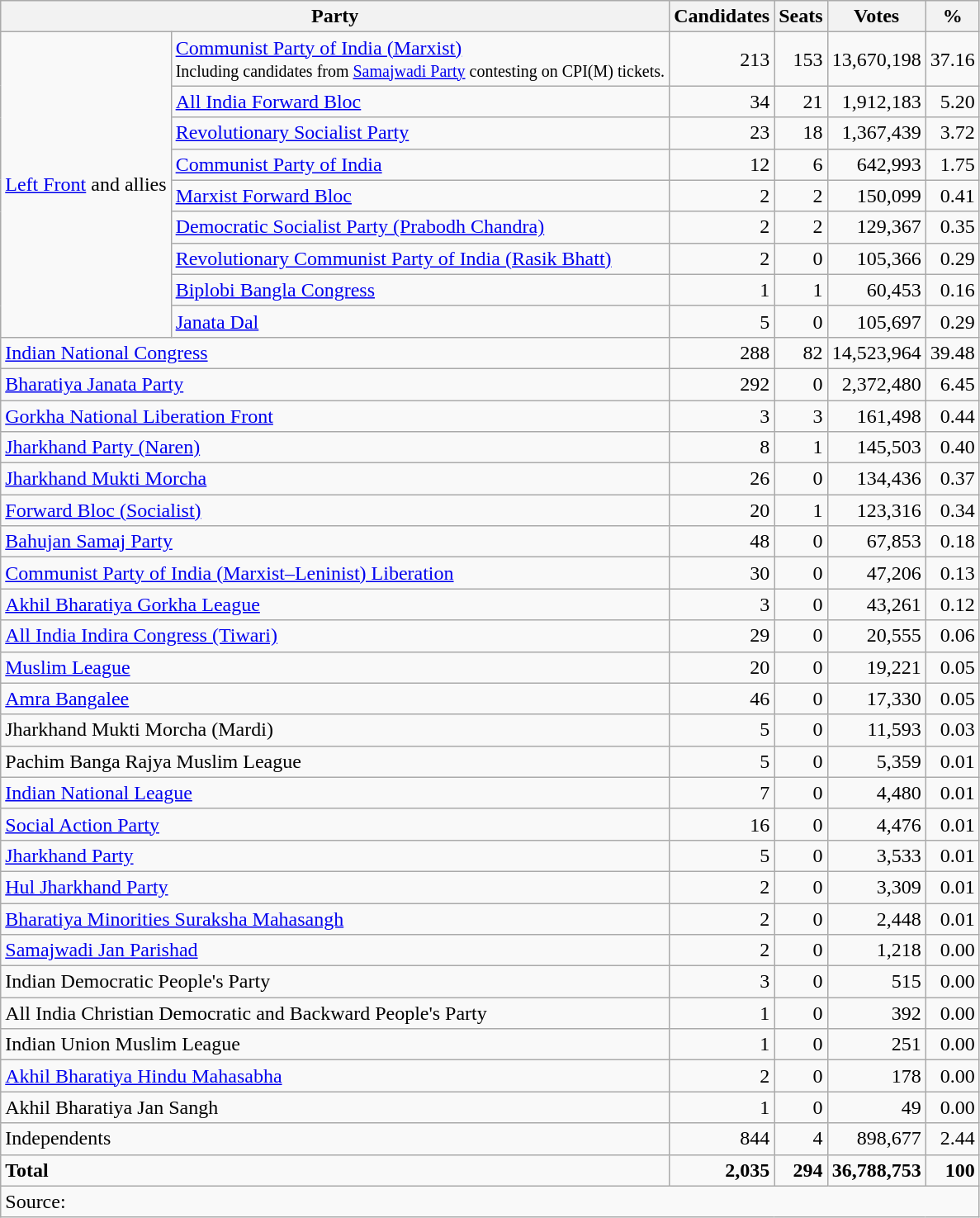<table class=wikitable style=text-align:right>
<tr>
<th colspan=2>Party</th>
<th>Candidates</th>
<th>Seats</th>
<th>Votes</th>
<th>%</th>
</tr>
<tr>
<td rowspan=9 align=left><a href='#'>Left Front</a> and allies</td>
<td align=left><a href='#'>Communist Party of India (Marxist)</a><br><small>Including candidates from <a href='#'>Samajwadi Party</a> contesting on CPI(M) tickets.</small></td>
<td>213</td>
<td>153</td>
<td>13,670,198</td>
<td>37.16</td>
</tr>
<tr>
<td align=left><a href='#'>All India Forward Bloc</a></td>
<td>34</td>
<td>21</td>
<td>1,912,183</td>
<td>5.20</td>
</tr>
<tr>
<td align=left><a href='#'>Revolutionary Socialist Party</a></td>
<td>23</td>
<td>18</td>
<td>1,367,439</td>
<td>3.72</td>
</tr>
<tr>
<td align=left><a href='#'>Communist Party of India</a></td>
<td>12</td>
<td>6</td>
<td>642,993</td>
<td>1.75</td>
</tr>
<tr>
<td align=left><a href='#'>Marxist Forward Bloc</a></td>
<td>2</td>
<td>2</td>
<td>150,099</td>
<td>0.41</td>
</tr>
<tr>
<td align=left><a href='#'>Democratic Socialist Party (Prabodh Chandra)</a></td>
<td>2</td>
<td>2</td>
<td>129,367</td>
<td>0.35</td>
</tr>
<tr>
<td align=left><a href='#'>Revolutionary Communist Party of India (Rasik Bhatt)</a></td>
<td>2</td>
<td>0</td>
<td>105,366</td>
<td>0.29</td>
</tr>
<tr>
<td align=left><a href='#'>Biplobi Bangla Congress</a></td>
<td>1</td>
<td>1</td>
<td>60,453</td>
<td>0.16</td>
</tr>
<tr>
<td align=left><a href='#'>Janata Dal</a></td>
<td>5</td>
<td>0</td>
<td>105,697</td>
<td>0.29</td>
</tr>
<tr>
<td colspan=2 align=left><a href='#'>Indian National Congress</a></td>
<td>288</td>
<td>82</td>
<td>14,523,964</td>
<td>39.48</td>
</tr>
<tr>
<td colspan=2 align=left><a href='#'>Bharatiya Janata Party</a></td>
<td>292</td>
<td>0</td>
<td>2,372,480</td>
<td>6.45</td>
</tr>
<tr>
<td colspan=2 align=left><a href='#'>Gorkha National Liberation Front</a></td>
<td>3</td>
<td>3</td>
<td>161,498</td>
<td>0.44</td>
</tr>
<tr>
<td colspan=2 align=left><a href='#'>Jharkhand Party (Naren)</a></td>
<td>8</td>
<td>1</td>
<td>145,503</td>
<td>0.40</td>
</tr>
<tr>
<td colspan=2 align=left><a href='#'>Jharkhand Mukti Morcha</a></td>
<td>26</td>
<td>0</td>
<td>134,436</td>
<td>0.37</td>
</tr>
<tr>
<td colspan=2 align=left><a href='#'>Forward Bloc (Socialist)</a></td>
<td>20</td>
<td>1</td>
<td>123,316</td>
<td>0.34</td>
</tr>
<tr>
<td colspan=2 align=left><a href='#'>Bahujan Samaj Party</a></td>
<td>48</td>
<td>0</td>
<td>67,853</td>
<td>0.18</td>
</tr>
<tr>
<td colspan=2 align=left><a href='#'>Communist Party of India (Marxist–Leninist) Liberation</a></td>
<td>30</td>
<td>0</td>
<td>47,206</td>
<td>0.13</td>
</tr>
<tr>
<td colspan=2 align=left><a href='#'>Akhil Bharatiya Gorkha League</a></td>
<td>3</td>
<td>0</td>
<td>43,261</td>
<td>0.12</td>
</tr>
<tr>
<td colspan=2 align=left><a href='#'>All India Indira Congress (Tiwari)</a></td>
<td>29</td>
<td>0</td>
<td>20,555</td>
<td>0.06</td>
</tr>
<tr>
<td colspan=2 align=left><a href='#'>Muslim League</a></td>
<td>20</td>
<td>0</td>
<td>19,221</td>
<td>0.05</td>
</tr>
<tr>
<td colspan=2 align=left><a href='#'>Amra Bangalee</a></td>
<td>46</td>
<td>0</td>
<td>17,330</td>
<td>0.05</td>
</tr>
<tr>
<td colspan=2 align=left>Jharkhand Mukti Morcha (Mardi)</td>
<td>5</td>
<td>0</td>
<td>11,593</td>
<td>0.03</td>
</tr>
<tr>
<td colspan=2 align=left>Pachim Banga Rajya Muslim League</td>
<td>5</td>
<td>0</td>
<td>5,359</td>
<td>0.01</td>
</tr>
<tr>
<td colspan=2 align=left><a href='#'>Indian National League</a></td>
<td>7</td>
<td>0</td>
<td>4,480</td>
<td>0.01</td>
</tr>
<tr>
<td colspan=2 align=left><a href='#'>Social Action Party</a></td>
<td>16</td>
<td>0</td>
<td>4,476</td>
<td>0.01</td>
</tr>
<tr>
<td colspan=2 align=left><a href='#'>Jharkhand Party</a></td>
<td>5</td>
<td>0</td>
<td>3,533</td>
<td>0.01</td>
</tr>
<tr>
<td colspan=2 align=left><a href='#'>Hul Jharkhand Party</a></td>
<td>2</td>
<td>0</td>
<td>3,309</td>
<td>0.01</td>
</tr>
<tr>
<td colspan=2 align=left><a href='#'>Bharatiya Minorities Suraksha Mahasangh</a></td>
<td>2</td>
<td>0</td>
<td>2,448</td>
<td>0.01</td>
</tr>
<tr>
<td colspan=2 align=left><a href='#'>Samajwadi Jan Parishad</a></td>
<td>2</td>
<td>0</td>
<td>1,218</td>
<td>0.00</td>
</tr>
<tr>
<td colspan=2 align=left>Indian Democratic People's Party</td>
<td>3</td>
<td>0</td>
<td>515</td>
<td>0.00</td>
</tr>
<tr>
<td colspan=2 align=left>All India Christian Democratic and Backward People's Party</td>
<td>1</td>
<td>0</td>
<td>392</td>
<td>0.00</td>
</tr>
<tr>
<td colspan=2 align=left>Indian Union Muslim League</td>
<td>1</td>
<td>0</td>
<td>251</td>
<td>0.00</td>
</tr>
<tr>
<td colspan=2 align=left><a href='#'>Akhil Bharatiya Hindu Mahasabha</a></td>
<td>2</td>
<td>0</td>
<td>178</td>
<td>0.00</td>
</tr>
<tr>
<td colspan=2 align=left>Akhil Bharatiya Jan Sangh</td>
<td>1</td>
<td>0</td>
<td>49</td>
<td>0.00</td>
</tr>
<tr>
<td colspan=2 align=left>Independents</td>
<td>844</td>
<td>4</td>
<td>898,677</td>
<td>2.44</td>
</tr>
<tr>
<td colspan=2 align=left><strong>Total</strong></td>
<td><strong>2,035</strong></td>
<td><strong>294</strong></td>
<td><strong>36,788,753</strong></td>
<td><strong>100</strong></td>
</tr>
<tr>
<td align=left colspan=6>Source: </td>
</tr>
</table>
